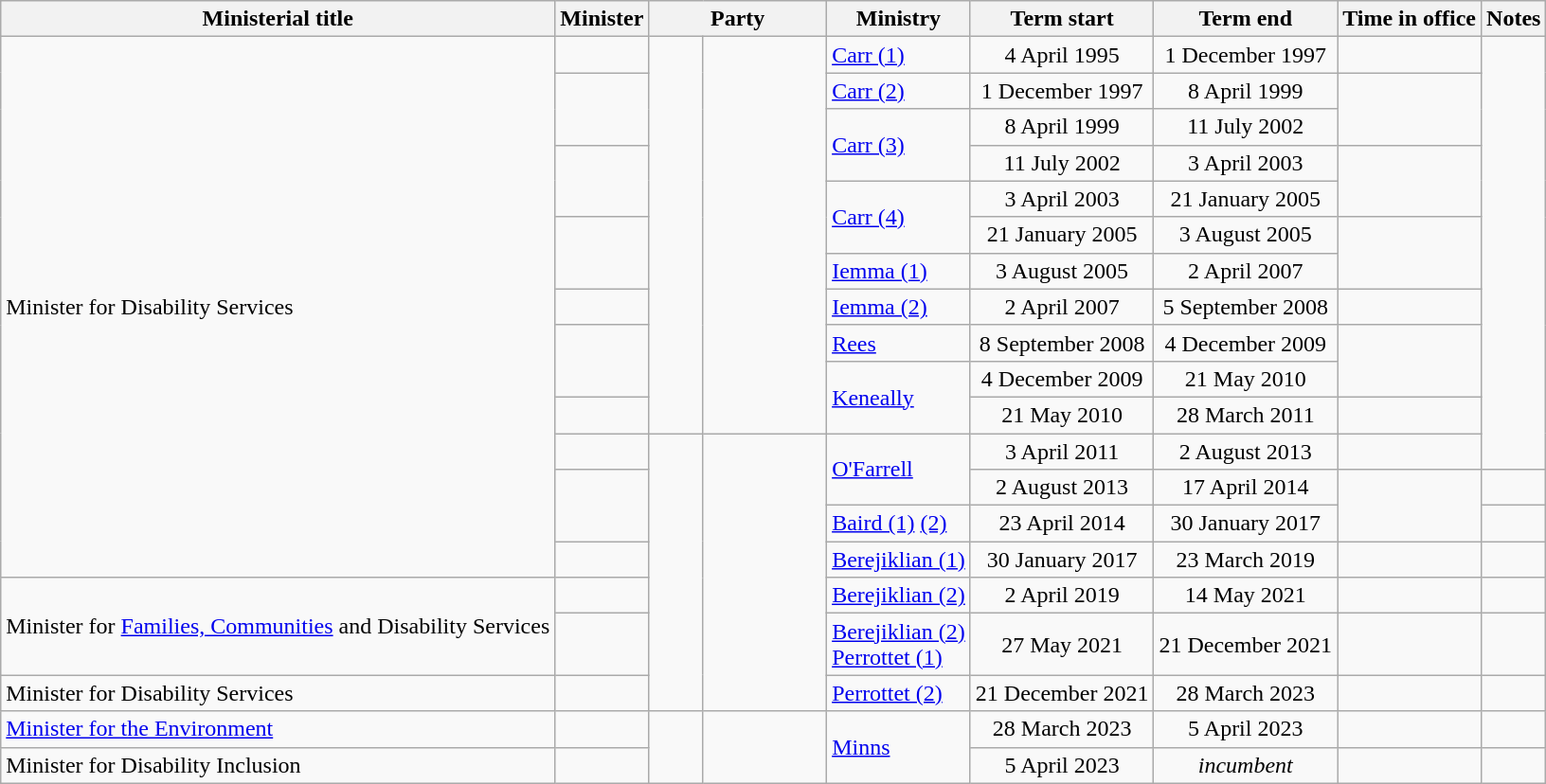<table class="wikitable sortable">
<tr>
<th>Ministerial title</th>
<th>Minister</th>
<th colspan=2>Party</th>
<th>Ministry</th>
<th>Term start</th>
<th>Term end</th>
<th>Time in office</th>
<th class="unsortable">Notes</th>
</tr>
<tr>
<td rowspan=15>Minister for Disability Services</td>
<td></td>
<td rowspan=11 > </td>
<td rowspan=11 width=8%></td>
<td><a href='#'>Carr (1)</a></td>
<td align=center>4 April 1995</td>
<td align=center>1 December 1997</td>
<td align=right></td>
</tr>
<tr>
<td rowspan=2></td>
<td><a href='#'>Carr (2)</a></td>
<td align=center>1 December 1997</td>
<td align=center>8 April 1999</td>
<td rowspan=2 align=right><strong></strong></td>
</tr>
<tr>
<td rowspan=2><a href='#'>Carr (3)</a></td>
<td align=center>8 April 1999</td>
<td align=center>11 July 2002</td>
</tr>
<tr>
<td rowspan=2></td>
<td align=center>11 July 2002</td>
<td align=center>3 April 2003</td>
<td rowspan=2 align=right></td>
</tr>
<tr>
<td rowspan=2><a href='#'>Carr (4)</a></td>
<td align=center>3 April 2003</td>
<td align=center>21 January 2005</td>
</tr>
<tr>
<td rowspan=2></td>
<td align=center>21 January 2005</td>
<td align=center>3 August 2005</td>
<td rowspan=2 align=right></td>
</tr>
<tr>
<td><a href='#'>Iemma (1)</a></td>
<td align=center>3 August 2005</td>
<td align=center>2 April 2007</td>
</tr>
<tr>
<td></td>
<td><a href='#'>Iemma (2)</a></td>
<td align=center>2 April 2007</td>
<td align=center>5 September 2008</td>
<td align=right></td>
</tr>
<tr>
<td rowspan=2></td>
<td><a href='#'>Rees</a></td>
<td align=center>8 September 2008</td>
<td align=center>4 December 2009</td>
<td rowspan=2 align=right></td>
</tr>
<tr>
<td rowspan=2><a href='#'>Keneally</a></td>
<td align=center>4 December 2009</td>
<td align=center>21 May 2010</td>
</tr>
<tr>
<td></td>
<td align=center>21 May 2010</td>
<td align=center>28 March 2011</td>
<td align=right></td>
</tr>
<tr>
<td></td>
<td rowspan=7 > </td>
<td rowspan=7></td>
<td rowspan=2><a href='#'>O'Farrell</a></td>
<td align=center>3 April 2011</td>
<td align=center>2 August 2013</td>
<td align=right></td>
</tr>
<tr>
<td rowspan=2></td>
<td align=center>2 August 2013</td>
<td align=center>17 April 2014</td>
<td rowspan=2 align=right></td>
<td></td>
</tr>
<tr>
<td><a href='#'>Baird (1)</a> <a href='#'>(2)</a></td>
<td align=center>23 April 2014</td>
<td align=center>30 January 2017</td>
<td></td>
</tr>
<tr>
<td></td>
<td><a href='#'>Berejiklian (1)</a></td>
<td align=center>30 January 2017</td>
<td align=center>23 March 2019</td>
<td align=right></td>
<td></td>
</tr>
<tr>
<td rowspan="2">Minister for <a href='#'>Families, Communities</a> and Disability Services</td>
<td></td>
<td><a href='#'>Berejiklian (2)</a></td>
<td align=center>2 April 2019</td>
<td align=center>14 May 2021</td>
<td align=right></td>
<td></td>
</tr>
<tr>
<td></td>
<td><a href='#'>Berejiklian (2)</a><br><a href='#'>Perrottet (1)</a></td>
<td align=center>27 May 2021</td>
<td align=center>21 December 2021</td>
<td align=right></td>
<td></td>
</tr>
<tr>
<td>Minister for Disability Services</td>
<td></td>
<td><a href='#'>Perrottet (2)</a></td>
<td align=center>21 December 2021</td>
<td align=center>28 March 2023</td>
<td align=right></td>
<td></td>
</tr>
<tr>
<td><a href='#'>Minister for the Environment</a></td>
<td></td>
<td rowspan=2 > </td>
<td rowspan=2></td>
<td rowspan=2><a href='#'>Minns</a></td>
<td align=center>28 March 2023</td>
<td align=center>5 April 2023</td>
<td align=right></td>
<td></td>
</tr>
<tr>
<td>Minister for Disability Inclusion</td>
<td></td>
<td align=center>5 April 2023</td>
<td align=center><em>incumbent</em></td>
<td align=right></td>
<td></td>
</tr>
</table>
